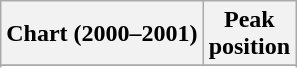<table class="wikitable sortable plainrowheaders" style="text-align:center">
<tr>
<th scope="col">Chart (2000–2001)</th>
<th scope="col">Peak<br>position</th>
</tr>
<tr>
</tr>
<tr>
</tr>
<tr>
</tr>
<tr>
</tr>
</table>
